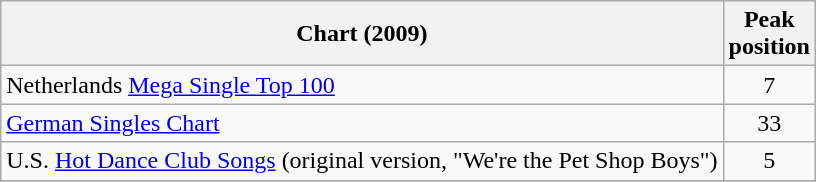<table class="wikitable sortable">
<tr>
<th align="left">Chart (2009)</th>
<th align="center">Peak<br>position</th>
</tr>
<tr>
<td align="left">Netherlands <a href='#'>Mega Single Top 100</a></td>
<td align="center">7</td>
</tr>
<tr>
<td align="left"><a href='#'>German Singles Chart</a></td>
<td align="center">33</td>
</tr>
<tr>
<td>U.S. <a href='#'>Hot Dance Club Songs</a> (original version, "We're the Pet Shop Boys")</td>
<td align="center">5</td>
</tr>
<tr>
</tr>
</table>
